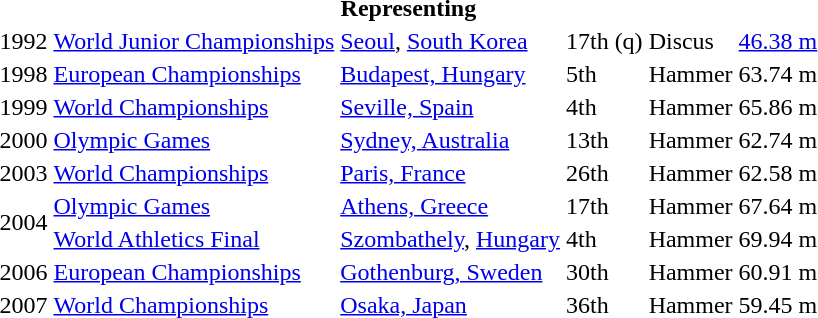<table>
<tr>
<th colspan="6">Representing </th>
</tr>
<tr>
<td>1992</td>
<td><a href='#'>World Junior Championships</a></td>
<td><a href='#'>Seoul</a>, <a href='#'>South Korea</a></td>
<td>17th (q)</td>
<td>Discus</td>
<td><a href='#'>46.38 m</a></td>
</tr>
<tr>
<td>1998</td>
<td><a href='#'>European Championships</a></td>
<td><a href='#'>Budapest, Hungary</a></td>
<td>5th</td>
<td>Hammer</td>
<td>63.74 m</td>
</tr>
<tr>
<td>1999</td>
<td><a href='#'>World Championships</a></td>
<td><a href='#'>Seville, Spain</a></td>
<td>4th</td>
<td>Hammer</td>
<td>65.86 m</td>
</tr>
<tr>
<td>2000</td>
<td><a href='#'>Olympic Games</a></td>
<td><a href='#'>Sydney, Australia</a></td>
<td>13th</td>
<td>Hammer</td>
<td>62.74 m</td>
</tr>
<tr>
<td>2003</td>
<td><a href='#'>World Championships</a></td>
<td><a href='#'>Paris, France</a></td>
<td>26th</td>
<td>Hammer</td>
<td>62.58 m</td>
</tr>
<tr>
<td rowspan=2>2004</td>
<td><a href='#'>Olympic Games</a></td>
<td><a href='#'>Athens, Greece</a></td>
<td>17th</td>
<td>Hammer</td>
<td>67.64 m</td>
</tr>
<tr>
<td><a href='#'>World Athletics Final</a></td>
<td><a href='#'>Szombathely</a>, <a href='#'>Hungary</a></td>
<td>4th</td>
<td>Hammer</td>
<td>69.94 m</td>
</tr>
<tr>
<td>2006</td>
<td><a href='#'>European Championships</a></td>
<td><a href='#'>Gothenburg, Sweden</a></td>
<td>30th</td>
<td>Hammer</td>
<td>60.91 m</td>
</tr>
<tr>
<td>2007</td>
<td><a href='#'>World Championships</a></td>
<td><a href='#'>Osaka, Japan</a></td>
<td>36th</td>
<td>Hammer</td>
<td>59.45 m</td>
</tr>
</table>
